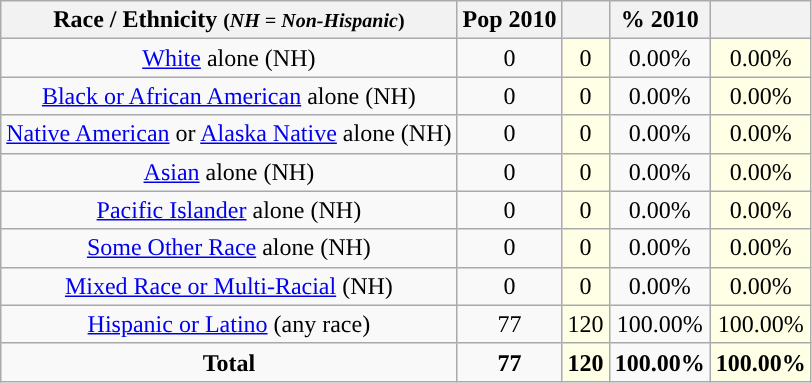<table class="wikitable" style="text-align:center;">
<tr>
<th>Race / Ethnicity <small>(<em>NH = Non-Hispanic</em>)</small></th>
<th>Pop 2010</th>
<th></th>
<th>% 2010</th>
<th></th>
</tr>
<tr>
<td><a href='#'>White</a> alone (NH)</td>
<td>0</td>
<td style='background: #ffffe6;'>0</td>
<td>0.00%</td>
<td style='background: #ffffe6;'>0.00%</td>
</tr>
<tr>
<td><a href='#'>Black or African American</a> alone (NH)</td>
<td>0</td>
<td style='background: #ffffe6;'>0</td>
<td>0.00%</td>
<td style='background: #ffffe6;'>0.00%</td>
</tr>
<tr>
<td><a href='#'>Native American</a> or <a href='#'>Alaska Native</a> alone (NH)</td>
<td>0</td>
<td style='background: #ffffe6;'>0</td>
<td>0.00%</td>
<td style='background: #ffffe6;'>0.00%</td>
</tr>
<tr>
<td><a href='#'>Asian</a> alone (NH)</td>
<td>0</td>
<td style='background: #ffffe6;'>0</td>
<td>0.00%</td>
<td style='background: #ffffe6;'>0.00%</td>
</tr>
<tr>
<td><a href='#'>Pacific Islander</a> alone (NH)</td>
<td>0</td>
<td style='background: #ffffe6;'>0</td>
<td>0.00%</td>
<td style='background: #ffffe6;'>0.00%</td>
</tr>
<tr>
<td><a href='#'>Some Other Race</a> alone (NH)</td>
<td>0</td>
<td style='background: #ffffe6;'>0</td>
<td>0.00%</td>
<td style='background: #ffffe6;'>0.00%</td>
</tr>
<tr>
<td><a href='#'>Mixed Race or Multi-Racial</a> (NH)</td>
<td>0</td>
<td style='background: #ffffe6;'>0</td>
<td>0.00%</td>
<td style='background: #ffffe6;'>0.00%</td>
</tr>
<tr>
<td><a href='#'>Hispanic or Latino</a> (any race)</td>
<td>77</td>
<td style='background: #ffffe6;'>120</td>
<td>100.00%</td>
<td style='background: #ffffe6;'>100.00%</td>
</tr>
<tr>
<td><strong>Total</strong></td>
<td><strong>77</strong></td>
<td style='background: #ffffe6;'><strong>120</strong></td>
<td><strong>100.00%</strong></td>
<td style='background: #ffffe6;'><strong>100.00%</strong></td>
</tr>
</table>
